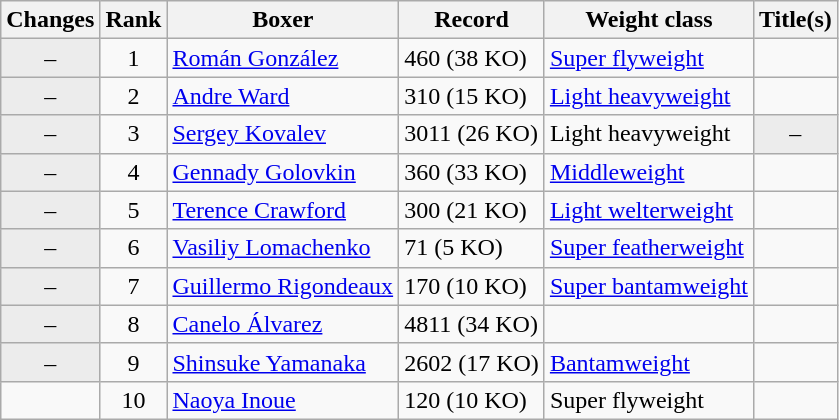<table class="wikitable ">
<tr>
<th>Changes</th>
<th>Rank</th>
<th>Boxer</th>
<th>Record</th>
<th>Weight class</th>
<th>Title(s)</th>
</tr>
<tr>
<td align=center bgcolor=#ECECEC>–</td>
<td align=center>1</td>
<td><a href='#'>Román González</a></td>
<td>460 (38 KO)</td>
<td><a href='#'>Super flyweight</a></td>
<td></td>
</tr>
<tr>
<td align=center bgcolor=#ECECEC>–</td>
<td align=center>2</td>
<td><a href='#'>Andre Ward</a></td>
<td>310 (15 KO)</td>
<td><a href='#'>Light heavyweight</a></td>
<td></td>
</tr>
<tr>
<td align=center bgcolor=#ECECEC>–</td>
<td align=center>3</td>
<td><a href='#'>Sergey Kovalev</a></td>
<td>3011 (26 KO)</td>
<td>Light heavyweight</td>
<td align=center bgcolor=#ECECEC data-sort-value="Z">–</td>
</tr>
<tr>
<td align=center bgcolor=#ECECEC>–</td>
<td align=center>4</td>
<td><a href='#'>Gennady Golovkin</a></td>
<td>360 (33 KO)</td>
<td><a href='#'>Middleweight</a></td>
<td></td>
</tr>
<tr>
<td align=center bgcolor=#ECECEC>–</td>
<td align=center>5</td>
<td><a href='#'>Terence Crawford</a></td>
<td>300 (21 KO)</td>
<td><a href='#'>Light welterweight</a></td>
<td></td>
</tr>
<tr>
<td align=center bgcolor=#ECECEC>–</td>
<td align=center>6</td>
<td><a href='#'>Vasiliy Lomachenko</a></td>
<td>71 (5 KO)</td>
<td><a href='#'>Super featherweight</a></td>
<td></td>
</tr>
<tr>
<td align=center bgcolor=#ECECEC>–</td>
<td align=center>7</td>
<td><a href='#'>Guillermo Rigondeaux</a></td>
<td>170 (10 KO)</td>
<td><a href='#'>Super bantamweight</a></td>
<td></td>
</tr>
<tr>
<td align=center bgcolor=#ECECEC>–</td>
<td align=center>8</td>
<td><a href='#'>Canelo Álvarez</a></td>
<td>4811 (34 KO)</td>
<td></td>
<td></td>
</tr>
<tr>
<td align=center bgcolor=#ECECEC>–</td>
<td align=center>9</td>
<td><a href='#'>Shinsuke Yamanaka</a></td>
<td>2602 (17 KO)</td>
<td><a href='#'>Bantamweight</a></td>
<td></td>
</tr>
<tr>
<td align=center></td>
<td align=center>10</td>
<td><a href='#'>Naoya Inoue</a></td>
<td>120 (10 KO)</td>
<td>Super flyweight</td>
<td></td>
</tr>
</table>
